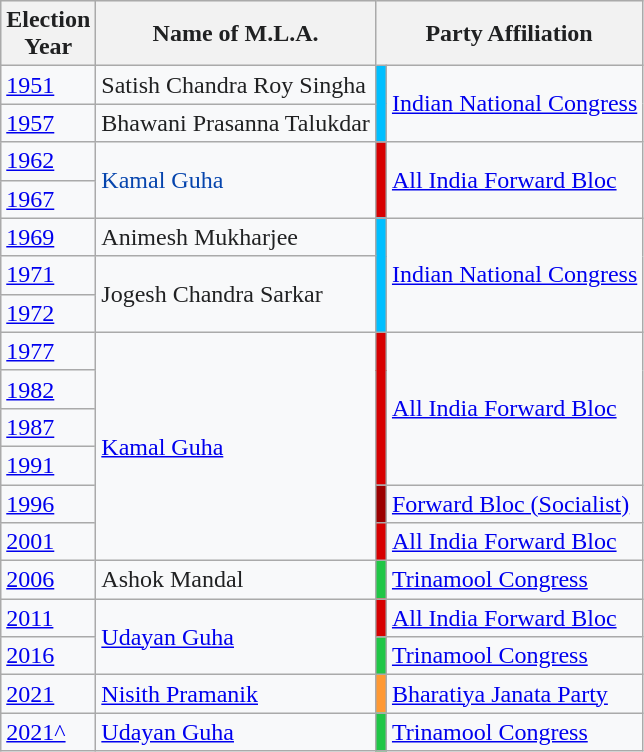<table class="wikitable sortable">
<tr style="font-weight:bold; text-align:center; background-color:#EAECF0;">
<th style="vertical-align:middle; color:#202122;">Election<br>Year</th>
<th style="vertical-align:middle; color:#202122;">Name of M.L.A.</th>
<th style="vertical-align:middle; color:#202122;" Colspan=2>Party Affiliation</th>
</tr>
<tr style="background-color:#F8F9FA;">
<td style="color:#0645AD;"><a href='#'>1951</a></td>
<td style="vertical-align:middle; color:#202122;">Satish Chandra Roy Singha</td>
<td rowspan="2" style="background-color:#00bfff;"></td>
<td rowspan="2" style="color:#0645AD;"><a href='#'>Indian National Congress</a></td>
</tr>
<tr>
<td style="background-color:#F8F9FA; color:#0645AD;"><a href='#'>1957</a></td>
<td style="vertical-align:middle; background-color:#F8F9FA; color:#202122;">Bhawani Prasanna Talukdar</td>
</tr>
<tr style="background-color:#F8F9FA;">
<td style="color:#0645AD;"><a href='#'>1962</a></td>
<td rowspan="2" style="color:#0645AD;">Kamal Guha</td>
<td rowspan="2" style="background-color:#d70000;"></td>
<td rowspan="2" style="color:#0645AD;"><a href='#'>All India Forward Bloc</a></td>
</tr>
<tr>
<td style="background-color:#F8F9FA; color:#0645AD;"><a href='#'>1967</a></td>
</tr>
<tr style="background-color:#F8F9FA;">
<td style="vertical-align:middle; color:#202122;"><a href='#'>1969</a></td>
<td style="vertical-align:middle; color:#202122;">Animesh Mukharjee</td>
<td rowspan="3" style="background-color:#00bfff;"></td>
<td rowspan="3" style="vertical-align:middle; color:#202122;"><a href='#'>Indian National Congress</a></td>
</tr>
<tr>
<td style="vertical-align:middle; background-color:#F8F9FA; color:#202122;"><a href='#'>1971</a></td>
<td rowspan="2" style="vertical-align:middle; background-color:#F8F9FA; color:#202122;">Jogesh Chandra Sarkar</td>
</tr>
<tr>
<td style="vertical-align:middle; background-color:#F8F9FA; color:#202122;"><a href='#'>1972</a></td>
</tr>
<tr style="background-color:#F8F9FA;">
<td style="vertical-align:middle; color:#202122;"><a href='#'>1977</a></td>
<td rowspan="6" style="vertical-align:middle; color:#202122;"><a href='#'>Kamal Guha</a></td>
<td rowspan="4" style="background-color:#d70000;"></td>
<td rowspan="4" style="vertical-align:middle; color:#202122;"><a href='#'>All India Forward Bloc</a></td>
</tr>
<tr>
<td style="vertical-align:middle; background-color:#F8F9FA; color:#202122;"><a href='#'>1982</a></td>
</tr>
<tr>
<td style="vertical-align:middle; background-color:#F8F9FA; color:#202122;"><a href='#'>1987</a></td>
</tr>
<tr>
<td style="vertical-align:middle; background-color:#F8F9FA; color:#202122;"><a href='#'>1991</a></td>
</tr>
<tr style="background-color:#F8F9FA;">
<td style="vertical-align:middle; color:#202122;"><a href='#'>1996</a></td>
<td style="background-color:#9b0000;"></td>
<td style="vertical-align:middle; color:#202122;"><a href='#'>Forward Bloc (Socialist)</a></td>
</tr>
<tr style="background-color:#F8F9FA;">
<td style="color:#0645AD;"><a href='#'>2001</a></td>
<td style="background-color:#d70000;"></td>
<td style="vertical-align:middle; color:#202122;"><a href='#'>All India Forward Bloc</a></td>
</tr>
<tr style="background-color:#F8F9FA;">
<td style="color:#0645AD;"><a href='#'>2006</a></td>
<td style="vertical-align:middle; color:#202122;">Ashok Mandal</td>
<td style="background-color:#20c646;"></td>
<td style="color:#0645AD;"><a href='#'>Trinamool Congress</a></td>
</tr>
<tr style="background-color:#F8F9FA;">
<td style="color:#0645AD;"><a href='#'>2011</a></td>
<td rowspan="2" style="color:#0645AD;"><a href='#'>Udayan Guha</a></td>
<td style="background-color:#d70000;"></td>
<td style="vertical-align:middle; color:#202122;"><a href='#'>All India Forward Bloc</a></td>
</tr>
<tr style="background-color:#F8F9FA;">
<td style="color:#0645AD;"><a href='#'>2016</a></td>
<td style="background-color:#20c646;"></td>
<td style="vertical-align:middle; color:#202122;"><a href='#'>Trinamool Congress</a></td>
</tr>
<tr style="background-color:#F8F9FA;">
<td style="color:#0645AD;"><a href='#'>2021</a></td>
<td style="color:#0645AD;"><a href='#'>Nisith Pramanik</a></td>
<td style="background-color:#ff9933;"></td>
<td style="vertical-align:middle; color:#202122;"><a href='#'>Bharatiya Janata Party</a></td>
</tr>
<tr style="background-color:#F8F9FA;">
<td style="color:#0645AD;"><a href='#'>2021^</a></td>
<td style="color:#0645AD;"><a href='#'>Udayan Guha</a></td>
<td style="background-color:#20c646;"></td>
<td style="vertical-align:middle; color:#202122;"><a href='#'>Trinamool Congress</a></td>
</tr>
</table>
